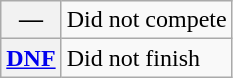<table class="wikitable">
<tr>
<th scope="row">—</th>
<td>Did not compete</td>
</tr>
<tr>
<th scope="row"><a href='#'>DNF</a></th>
<td>Did not finish</td>
</tr>
</table>
